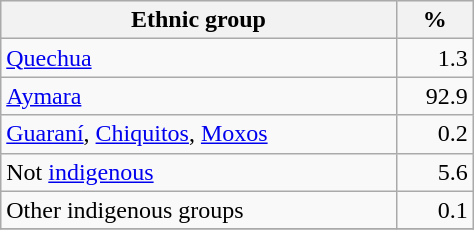<table class="wikitable" border="1" style="width:25%;" border="1">
<tr bgcolor=#EFEFEF>
<th><strong>Ethnic group</strong></th>
<th><strong>%</strong></th>
</tr>
<tr>
<td><a href='#'>Quechua</a></td>
<td align="right">1.3</td>
</tr>
<tr>
<td><a href='#'>Aymara</a></td>
<td align="right">92.9</td>
</tr>
<tr>
<td><a href='#'>Guaraní</a>, <a href='#'>Chiquitos</a>, <a href='#'>Moxos</a></td>
<td align="right">0.2</td>
</tr>
<tr>
<td>Not <a href='#'>indigenous</a></td>
<td align="right">5.6</td>
</tr>
<tr>
<td>Other indigenous groups</td>
<td align="right">0.1</td>
</tr>
<tr>
</tr>
</table>
